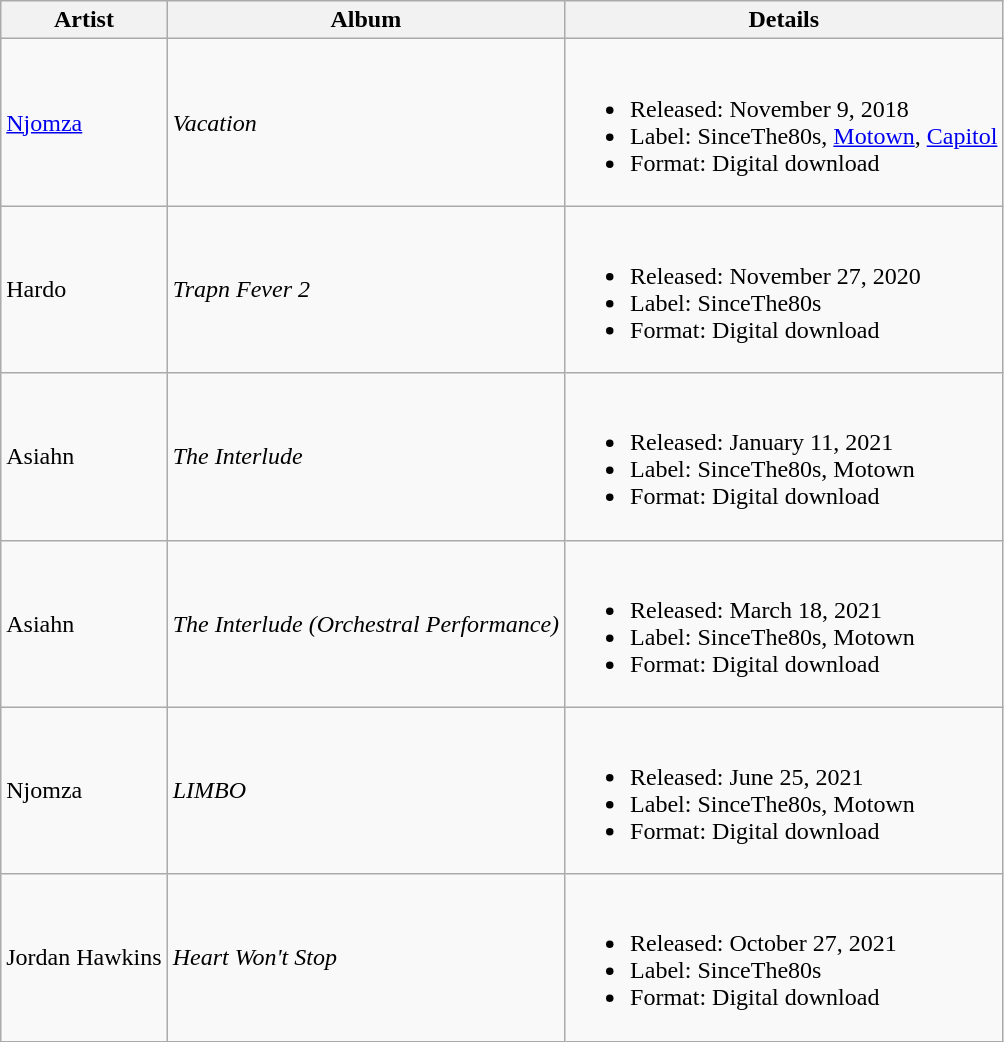<table class="wikitable sortable">
<tr>
<th>Artist</th>
<th>Album</th>
<th class="unsortable">Details</th>
</tr>
<tr>
<td><a href='#'>Njomza</a></td>
<td><em>Vacation</em></td>
<td><br><ul><li>Released: November 9, 2018</li><li>Label: SinceThe80s, <a href='#'>Motown</a>, <a href='#'>Capitol</a></li><li>Format: Digital download</li></ul></td>
</tr>
<tr>
<td>Hardo</td>
<td><em>Trapn Fever 2</em></td>
<td><br><ul><li>Released: November 27, 2020</li><li>Label: SinceThe80s</li><li>Format: Digital download</li></ul></td>
</tr>
<tr>
<td>Asiahn</td>
<td><em>The Interlude</em></td>
<td><br><ul><li>Released: January 11, 2021</li><li>Label: SinceThe80s, Motown</li><li>Format: Digital download</li></ul></td>
</tr>
<tr>
<td>Asiahn</td>
<td><em>The Interlude (Orchestral Performance)</em></td>
<td><br><ul><li>Released: March 18, 2021</li><li>Label: SinceThe80s, Motown</li><li>Format: Digital download</li></ul></td>
</tr>
<tr>
<td>Njomza</td>
<td><em>LIMBO</em></td>
<td><br><ul><li>Released: June 25, 2021</li><li>Label: SinceThe80s, Motown</li><li>Format: Digital download</li></ul></td>
</tr>
<tr>
<td>Jordan Hawkins</td>
<td><em>Heart Won't Stop</em></td>
<td><br><ul><li>Released: October 27, 2021</li><li>Label: SinceThe80s</li><li>Format: Digital download</li></ul></td>
</tr>
</table>
